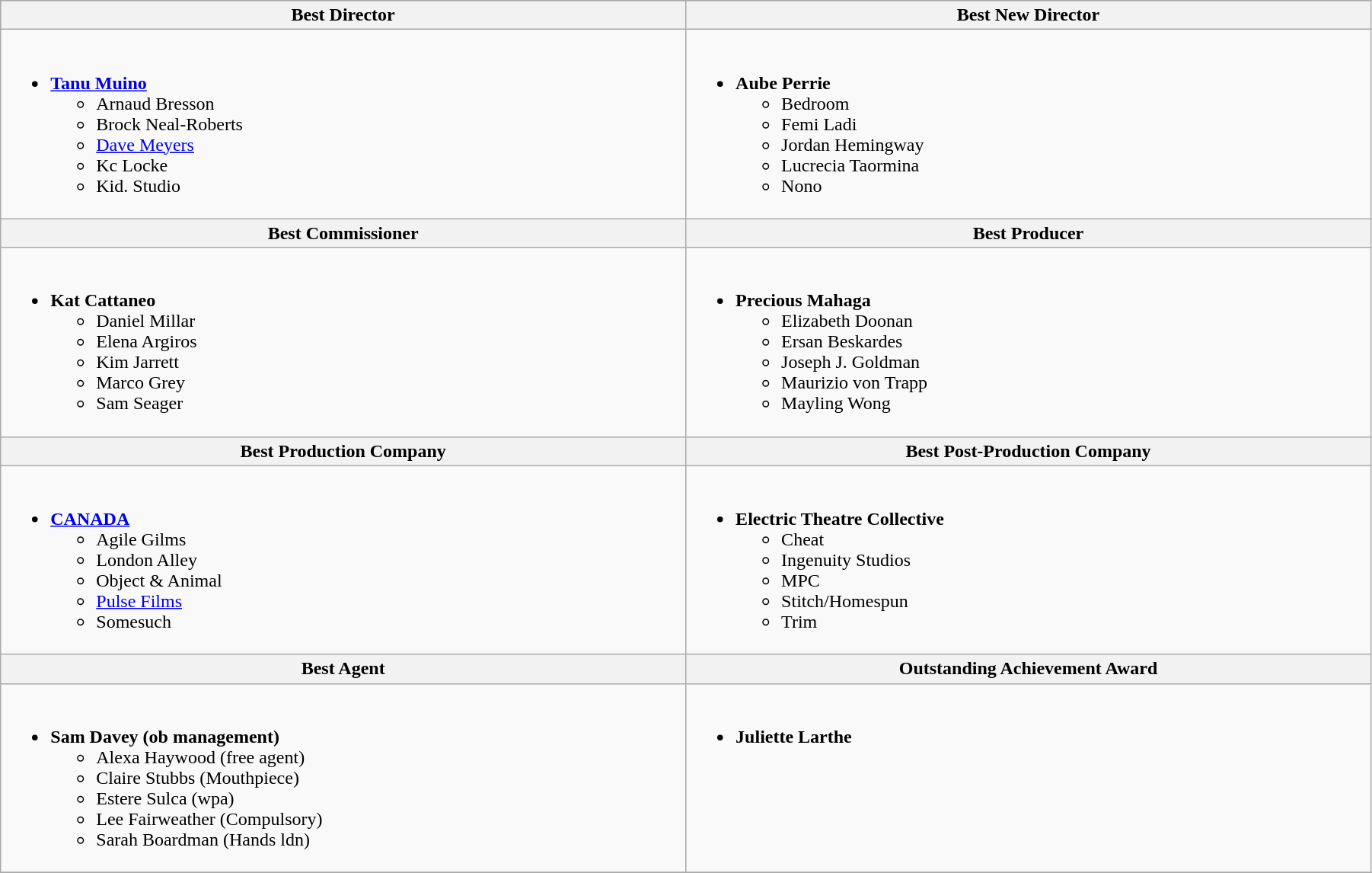<table class="wikitable" style="width:95%">
<tr bgcolor="#bebebe">
<th width="50%">Best Director</th>
<th width="50%">Best New Director</th>
</tr>
<tr>
<td valign="top"><br><ul><li><strong><a href='#'>Tanu Muino</a></strong><ul><li>Arnaud Bresson</li><li>Brock Neal-Roberts</li><li><a href='#'>Dave Meyers</a></li><li>Kc Locke</li><li>Kid. Studio</li></ul></li></ul></td>
<td valign="top"><br><ul><li><strong>Aube Perrie</strong><ul><li>Bedroom</li><li>Femi Ladi</li><li>Jordan Hemingway</li><li>Lucrecia Taormina</li><li>Nono</li></ul></li></ul></td>
</tr>
<tr>
<th width="50%">Best Commissioner</th>
<th width="50%">Best Producer</th>
</tr>
<tr>
<td valign="top"><br><ul><li><strong>Kat Cattaneo</strong><ul><li>Daniel Millar</li><li>Elena Argiros</li><li>Kim Jarrett</li><li>Marco Grey</li><li>Sam Seager</li></ul></li></ul></td>
<td valign="top"><br><ul><li><strong>Precious Mahaga</strong><ul><li>Elizabeth Doonan</li><li>Ersan Beskardes</li><li>Joseph J. Goldman</li><li>Maurizio von Trapp</li><li>Mayling Wong</li></ul></li></ul></td>
</tr>
<tr>
<th width="50%">Best Production Company</th>
<th width="50%">Best Post-Production Company</th>
</tr>
<tr>
<td valign="top"><br><ul><li><strong><a href='#'>CANADA</a></strong><ul><li>Agile Gilms</li><li>London Alley</li><li>Object & Animal</li><li><a href='#'>Pulse Films</a></li><li>Somesuch</li></ul></li></ul></td>
<td valign="top"><br><ul><li><strong>Electric Theatre Collective</strong><ul><li>Cheat</li><li>Ingenuity Studios</li><li>MPC</li><li>Stitch/Homespun</li><li>Trim</li></ul></li></ul></td>
</tr>
<tr>
<th width="50%">Best Agent</th>
<th width="50%">Outstanding Achievement Award</th>
</tr>
<tr>
<td valign="top"><br><ul><li><strong>Sam Davey (ob management)</strong><ul><li>Alexa Haywood (free agent)</li><li>Claire Stubbs (Mouthpiece)</li><li>Estere Sulca (wpa)</li><li>Lee Fairweather (Compulsory)</li><li>Sarah Boardman (Hands ldn)</li></ul></li></ul></td>
<td valign="top"><br><ul><li><strong>Juliette Larthe</strong></li></ul></td>
</tr>
<tr>
</tr>
</table>
